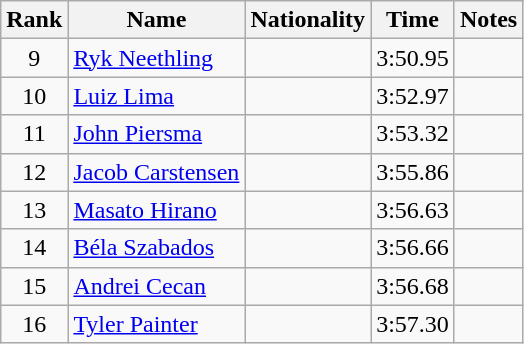<table class="wikitable sortable" style="text-align:center">
<tr>
<th>Rank</th>
<th>Name</th>
<th>Nationality</th>
<th>Time</th>
<th>Notes</th>
</tr>
<tr>
<td>9</td>
<td align=left><a href='#'>Ryk Neethling</a></td>
<td align=left></td>
<td>3:50.95</td>
<td></td>
</tr>
<tr>
<td>10</td>
<td align=left><a href='#'>Luiz Lima</a></td>
<td align=left></td>
<td>3:52.97</td>
<td></td>
</tr>
<tr>
<td>11</td>
<td align=left><a href='#'>John Piersma</a></td>
<td align=left></td>
<td>3:53.32</td>
<td></td>
</tr>
<tr>
<td>12</td>
<td align=left><a href='#'>Jacob Carstensen</a></td>
<td align=left></td>
<td>3:55.86</td>
<td></td>
</tr>
<tr>
<td>13</td>
<td align=left><a href='#'>Masato Hirano</a></td>
<td align=left></td>
<td>3:56.63</td>
<td></td>
</tr>
<tr>
<td>14</td>
<td align=left><a href='#'>Béla Szabados</a></td>
<td align=left></td>
<td>3:56.66</td>
<td></td>
</tr>
<tr>
<td>15</td>
<td align=left><a href='#'>Andrei Cecan</a></td>
<td align=left></td>
<td>3:56.68</td>
<td></td>
</tr>
<tr>
<td>16</td>
<td align=left><a href='#'>Tyler Painter</a></td>
<td align=left></td>
<td>3:57.30</td>
<td></td>
</tr>
</table>
